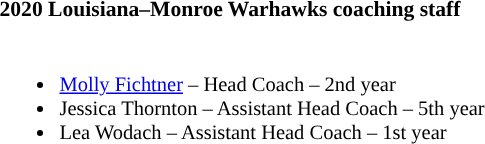<table class="toccolours" style="text-align: left; font-size:90%;">
<tr>
<th colspan="9">2020 Louisiana–Monroe Warhawks coaching staff</th>
</tr>
<tr>
<td style="font-size: 95%;" valign="top"><br><ul><li><a href='#'>Molly Fichtner</a> – Head Coach – 2nd year</li><li>Jessica Thornton – Assistant Head Coach – 5th year</li><li>Lea Wodach – Assistant Head Coach – 1st year</li></ul></td>
</tr>
</table>
